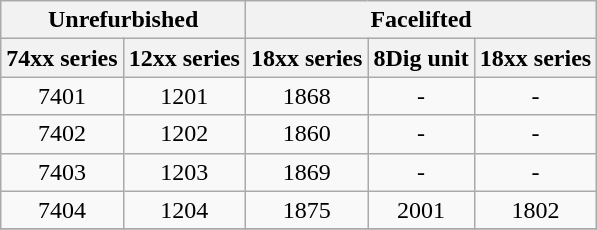<table class="wikitable" style="text-align:center;">
<tr>
<th colspan=2>Unrefurbished</th>
<th colspan=3>Facelifted</th>
</tr>
<tr>
<th>74xx series</th>
<th>12xx series</th>
<th>18xx series</th>
<th>8Dig unit</th>
<th>18xx series</th>
</tr>
<tr>
<td>7401</td>
<td>1201</td>
<td>1868</td>
<td>-</td>
<td>-</td>
</tr>
<tr>
<td>7402</td>
<td>1202</td>
<td>1860</td>
<td>-</td>
<td>-</td>
</tr>
<tr>
<td>7403</td>
<td>1203</td>
<td>1869</td>
<td>-</td>
<td>-</td>
</tr>
<tr>
<td>7404</td>
<td>1204</td>
<td>1875</td>
<td>2001</td>
<td>1802</td>
</tr>
<tr>
</tr>
</table>
